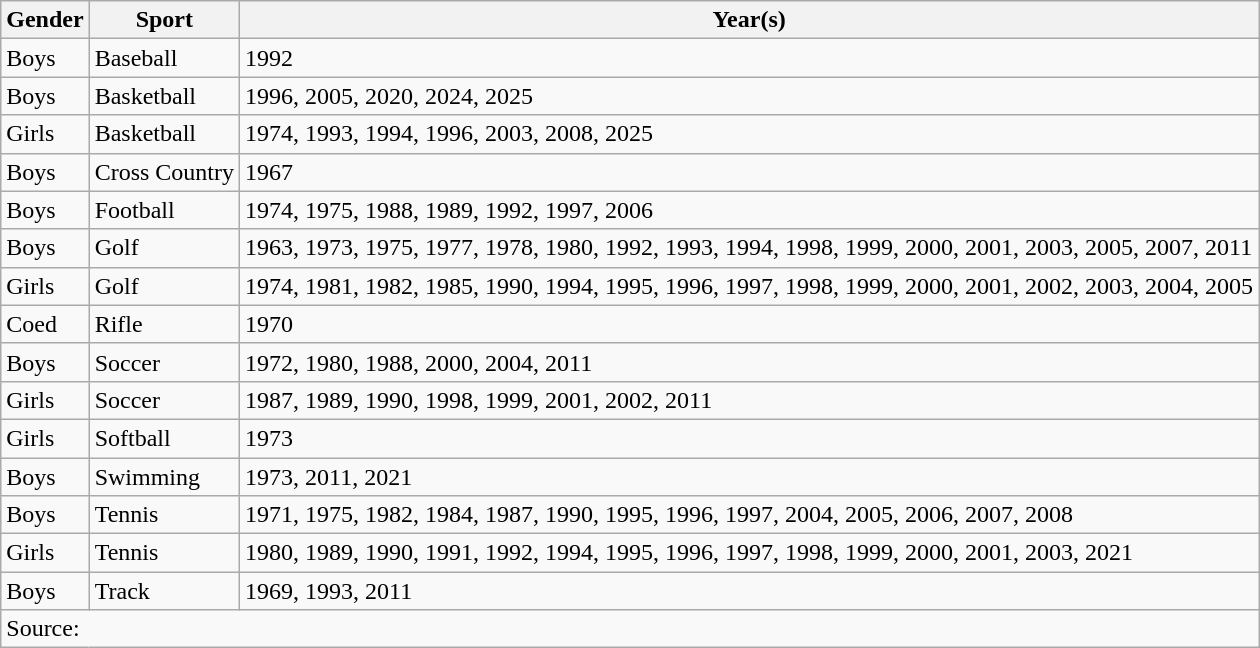<table class="wikitable">
<tr>
<th>Gender</th>
<th>Sport</th>
<th>Year(s)</th>
</tr>
<tr>
<td>Boys</td>
<td>Baseball</td>
<td>1992</td>
</tr>
<tr>
<td>Boys</td>
<td>Basketball</td>
<td>1996, 2005, 2020, 2024, 2025</td>
</tr>
<tr>
<td>Girls</td>
<td>Basketball</td>
<td>1974, 1993, 1994, 1996, 2003, 2008, 2025</td>
</tr>
<tr>
<td>Boys</td>
<td>Cross Country</td>
<td>1967</td>
</tr>
<tr>
<td>Boys</td>
<td>Football</td>
<td>1974, 1975, 1988, 1989, 1992, 1997, 2006</td>
</tr>
<tr>
<td>Boys</td>
<td>Golf</td>
<td>1963, 1973, 1975, 1977, 1978, 1980, 1992, 1993, 1994, 1998, 1999, 2000, 2001, 2003, 2005, 2007, 2011</td>
</tr>
<tr>
<td>Girls</td>
<td>Golf</td>
<td>1974, 1981, 1982, 1985, 1990, 1994, 1995, 1996, 1997, 1998, 1999, 2000, 2001, 2002, 2003, 2004, 2005</td>
</tr>
<tr>
<td>Coed</td>
<td>Rifle</td>
<td>1970</td>
</tr>
<tr>
<td>Boys</td>
<td>Soccer</td>
<td>1972, 1980, 1988, 2000, 2004, 2011</td>
</tr>
<tr>
<td>Girls</td>
<td>Soccer</td>
<td>1987, 1989, 1990, 1998, 1999, 2001, 2002, 2011</td>
</tr>
<tr>
<td>Girls</td>
<td>Softball</td>
<td>1973</td>
</tr>
<tr>
<td>Boys</td>
<td>Swimming</td>
<td>1973, 2011, 2021</td>
</tr>
<tr>
<td>Boys</td>
<td>Tennis</td>
<td>1971, 1975, 1982, 1984, 1987, 1990, 1995, 1996, 1997, 2004, 2005, 2006, 2007, 2008</td>
</tr>
<tr>
<td>Girls</td>
<td>Tennis</td>
<td>1980, 1989, 1990, 1991, 1992, 1994, 1995, 1996, 1997, 1998, 1999, 2000, 2001, 2003, 2021</td>
</tr>
<tr>
<td>Boys</td>
<td>Track</td>
<td>1969, 1993, 2011</td>
</tr>
<tr>
<td colspan="3">Source:</td>
</tr>
</table>
